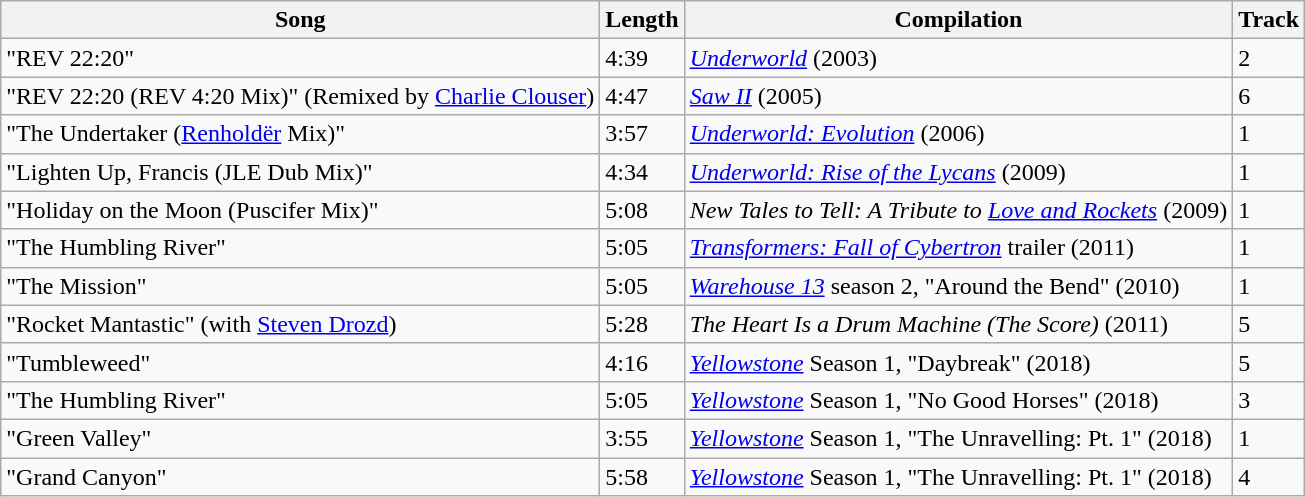<table class="wikitable">
<tr>
<th>Song</th>
<th>Length</th>
<th>Compilation</th>
<th>Track</th>
</tr>
<tr>
<td>"REV 22:20"</td>
<td>4:39</td>
<td><em><a href='#'>Underworld</a></em> (2003)</td>
<td>2</td>
</tr>
<tr>
<td>"REV 22:20 (REV 4:20 Mix)" (Remixed by <a href='#'>Charlie Clouser</a>)</td>
<td>4:47</td>
<td><em><a href='#'>Saw II</a></em> (2005)</td>
<td>6</td>
</tr>
<tr>
<td>"The Undertaker (<a href='#'>Renholdër</a> Mix)"</td>
<td>3:57</td>
<td><em><a href='#'>Underworld: Evolution</a></em> (2006)</td>
<td>1</td>
</tr>
<tr>
<td>"Lighten Up, Francis (JLE Dub Mix)"</td>
<td>4:34</td>
<td><em><a href='#'>Underworld: Rise of the Lycans</a></em> (2009)</td>
<td>1</td>
</tr>
<tr>
<td>"Holiday on the Moon (Puscifer Mix)"</td>
<td>5:08</td>
<td><em>New Tales to Tell: A Tribute to <a href='#'>Love and Rockets</a></em> (2009)</td>
<td>1</td>
</tr>
<tr>
<td>"The Humbling River"</td>
<td>5:05</td>
<td><em><a href='#'>Transformers: Fall of Cybertron</a></em> trailer (2011)</td>
<td>1</td>
</tr>
<tr>
<td>"The Mission"</td>
<td>5:05</td>
<td><em><a href='#'>Warehouse 13</a></em> season 2, "Around the Bend" (2010)</td>
<td>1</td>
</tr>
<tr>
<td>"Rocket Mantastic" (with <a href='#'>Steven Drozd</a>)</td>
<td>5:28</td>
<td><em>The Heart Is a Drum Machine (The Score)</em> (2011)</td>
<td>5</td>
</tr>
<tr>
<td>"Tumbleweed" </td>
<td>4:16</td>
<td><em><a href='#'>Yellowstone</a></em> Season 1, "Daybreak" (2018)</td>
<td>5</td>
</tr>
<tr>
<td>"The Humbling River" </td>
<td>5:05</td>
<td><em><a href='#'>Yellowstone</a></em> Season 1, "No Good Horses" (2018)</td>
<td>3</td>
</tr>
<tr>
<td>"Green Valley" </td>
<td>3:55</td>
<td><em><a href='#'>Yellowstone</a></em> Season 1, "The Unravelling: Pt. 1" (2018)</td>
<td>1</td>
</tr>
<tr>
<td>"Grand Canyon" </td>
<td>5:58</td>
<td><em><a href='#'>Yellowstone</a></em> Season 1, "The Unravelling: Pt. 1" (2018)</td>
<td>4</td>
</tr>
</table>
